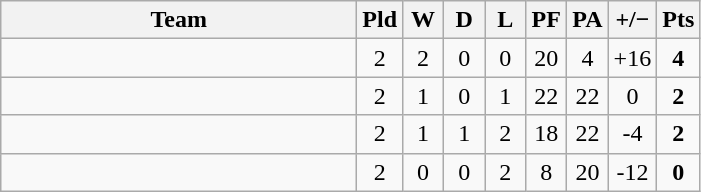<table class="wikitable" style="text-align:center">
<tr>
<th width="230">Team</th>
<th width="20">Pld</th>
<th width="20">W</th>
<th width="20">D</th>
<th width="20">L</th>
<th width="20">PF</th>
<th width="20">PA</th>
<th width="25">+/−</th>
<th width="20">Pts</th>
</tr>
<tr>
<td style="text-align:left;"></td>
<td>2</td>
<td>2</td>
<td>0</td>
<td>0</td>
<td>20</td>
<td>4</td>
<td>+16</td>
<td><strong>4</strong></td>
</tr>
<tr>
<td style="text-align:left;"></td>
<td>2</td>
<td>1</td>
<td>0</td>
<td>1</td>
<td>22</td>
<td>22</td>
<td>0</td>
<td><strong>2</strong></td>
</tr>
<tr>
<td style="text-align:left;"></td>
<td>2</td>
<td>1</td>
<td>1</td>
<td>2</td>
<td>18</td>
<td>22</td>
<td>-4</td>
<td><strong>2</strong></td>
</tr>
<tr>
<td style="text-align:left;"></td>
<td>2</td>
<td>0</td>
<td>0</td>
<td>2</td>
<td>8</td>
<td>20</td>
<td>-12</td>
<td><strong>0</strong></td>
</tr>
</table>
